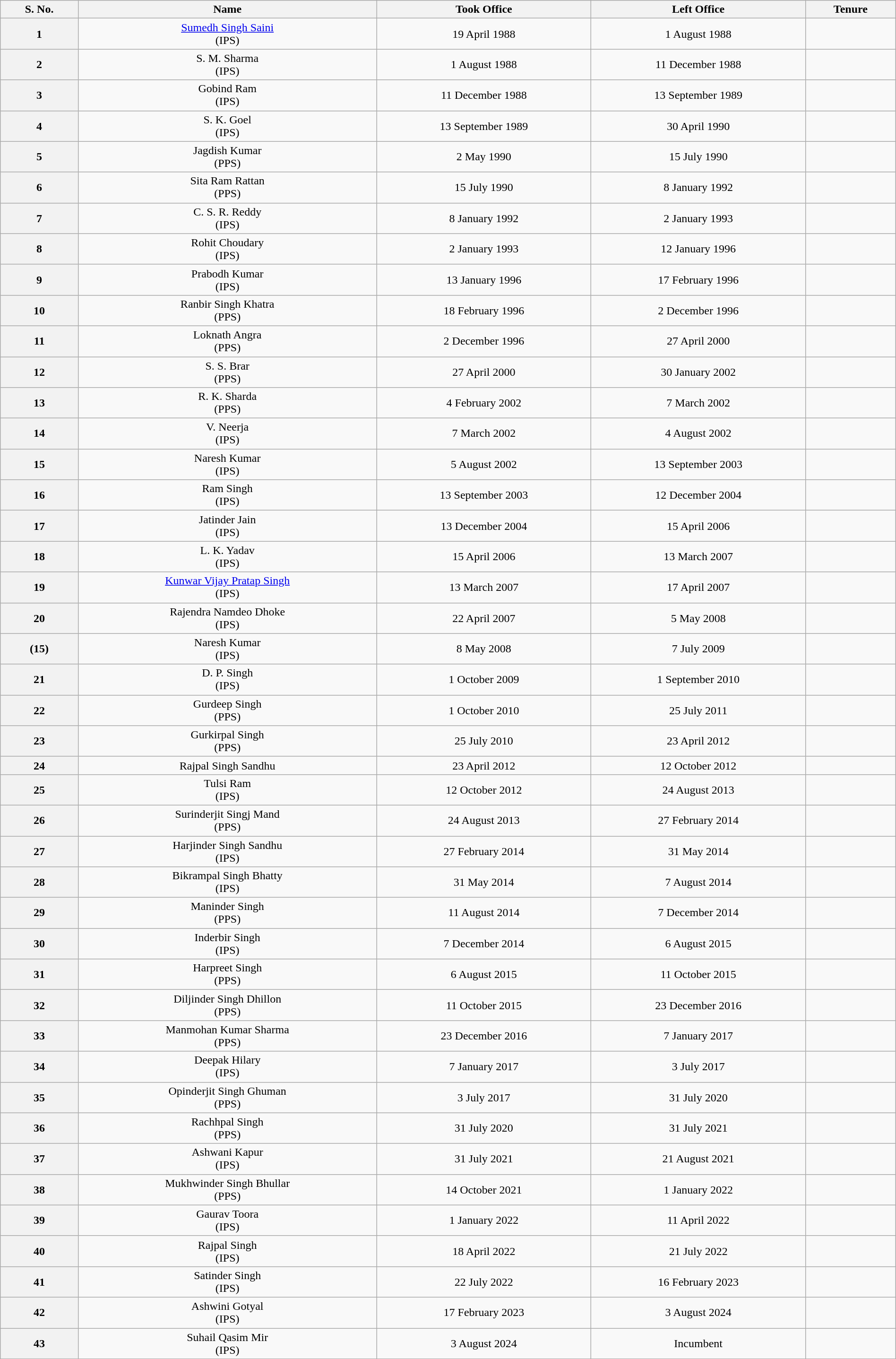<table class="wikitable sortable sticky-header" id="pm list" style="width:100%; text-align:center">
<tr>
<th>S. No.</th>
<th>Name</th>
<th>Took Office</th>
<th>Left Office</th>
<th>Tenure</th>
</tr>
<tr>
<th>1</th>
<td><a href='#'>Sumedh Singh Saini</a><br>(IPS)</td>
<td>19 April 1988</td>
<td>1 August 1988</td>
<td></td>
</tr>
<tr>
<th>2</th>
<td>S. M. Sharma<br>(IPS)</td>
<td>1 August 1988</td>
<td>11 December 1988</td>
<td></td>
</tr>
<tr>
<th>3</th>
<td>Gobind Ram<br>(IPS)</td>
<td>11 December 1988</td>
<td>13 September 1989</td>
<td></td>
</tr>
<tr>
<th>4</th>
<td>S. K. Goel<br>(IPS)</td>
<td>13 September 1989</td>
<td>30 April 1990</td>
<td></td>
</tr>
<tr>
<th>5</th>
<td>Jagdish Kumar<br>(PPS)</td>
<td>2 May 1990</td>
<td>15 July 1990</td>
<td></td>
</tr>
<tr>
<th>6</th>
<td>Sita Ram Rattan<br>(PPS)</td>
<td>15 July 1990</td>
<td>8 January 1992</td>
<td></td>
</tr>
<tr>
<th>7</th>
<td>C. S. R. Reddy<br>(IPS)</td>
<td>8 January 1992</td>
<td>2 January 1993</td>
<td></td>
</tr>
<tr>
<th>8</th>
<td>Rohit Choudary<br>(IPS)</td>
<td>2 January 1993</td>
<td>12 January 1996</td>
<td></td>
</tr>
<tr>
<th>9</th>
<td>Prabodh Kumar<br>(IPS)</td>
<td>13 January 1996</td>
<td>17 February 1996</td>
<td></td>
</tr>
<tr>
<th>10</th>
<td>Ranbir Singh Khatra<br>(PPS)</td>
<td>18 February 1996</td>
<td>2 December 1996</td>
<td></td>
</tr>
<tr>
<th>11</th>
<td>Loknath Angra<br>(PPS)</td>
<td>2 December 1996</td>
<td>27 April 2000</td>
<td></td>
</tr>
<tr>
<th>12</th>
<td>S. S. Brar<br>(PPS)</td>
<td>27 April 2000</td>
<td>30 January 2002</td>
<td></td>
</tr>
<tr>
<th>13</th>
<td>R. K. Sharda<br>(PPS)</td>
<td>4 February 2002</td>
<td>7 March 2002</td>
<td></td>
</tr>
<tr>
<th>14</th>
<td>V. Neerja<br>(IPS)</td>
<td>7 March 2002</td>
<td>4 August 2002</td>
<td></td>
</tr>
<tr>
<th>15</th>
<td>Naresh Kumar<br>(IPS)</td>
<td>5 August 2002</td>
<td>13 September 2003</td>
<td></td>
</tr>
<tr>
<th>16</th>
<td>Ram Singh <br>(IPS)</td>
<td>13 September 2003</td>
<td>12 December 2004</td>
<td></td>
</tr>
<tr>
<th>17</th>
<td>Jatinder Jain <br>(IPS)</td>
<td>13 December 2004</td>
<td>15 April 2006</td>
<td></td>
</tr>
<tr>
<th>18</th>
<td>L. K. Yadav<br>(IPS)</td>
<td>15 April 2006</td>
<td>13 March 2007</td>
<td></td>
</tr>
<tr>
<th>19</th>
<td><a href='#'>Kunwar Vijay Pratap Singh</a><br>(IPS)</td>
<td>13 March 2007</td>
<td>17 April 2007</td>
<td></td>
</tr>
<tr>
<th>20</th>
<td>Rajendra Namdeo Dhoke<br>(IPS)</td>
<td>22 April 2007</td>
<td>5 May 2008</td>
<td></td>
</tr>
<tr>
<th>(15)</th>
<td>Naresh Kumar<br>(IPS)</td>
<td>8 May 2008</td>
<td>7 July 2009</td>
<td></td>
</tr>
<tr>
<th>21</th>
<td>D. P. Singh<br>(IPS)</td>
<td>1 October 2009</td>
<td>1 September 2010</td>
<td></td>
</tr>
<tr>
<th>22</th>
<td>Gurdeep Singh<br>(PPS)</td>
<td>1 October 2010</td>
<td>25 July 2011</td>
<td></td>
</tr>
<tr>
<th>23</th>
<td>Gurkirpal Singh<br>(PPS)</td>
<td>25 July 2010</td>
<td>23 April 2012</td>
<td></td>
</tr>
<tr>
<th>24</th>
<td>Rajpal Singh Sandhu</td>
<td>23 April 2012</td>
<td>12 October 2012</td>
<td></td>
</tr>
<tr>
<th>25</th>
<td>Tulsi Ram <br>(IPS)</td>
<td>12 October 2012</td>
<td>24 August 2013</td>
<td></td>
</tr>
<tr>
<th>26</th>
<td>Surinderjit Singj Mand <br>(PPS)</td>
<td>24 August 2013</td>
<td>27 February 2014</td>
<td></td>
</tr>
<tr>
<th>27</th>
<td>Harjinder Singh Sandhu<br>(IPS)</td>
<td>27 February 2014</td>
<td>31 May 2014</td>
<td></td>
</tr>
<tr>
<th>28</th>
<td>Bikrampal Singh Bhatty<br>(IPS)</td>
<td>31 May 2014</td>
<td>7 August 2014</td>
<td></td>
</tr>
<tr>
<th>29</th>
<td>Maninder Singh <br>(PPS)</td>
<td>11 August 2014</td>
<td>7 December 2014</td>
<td></td>
</tr>
<tr>
<th>30</th>
<td>Inderbir Singh <br>(IPS)</td>
<td>7 December 2014</td>
<td>6 August 2015</td>
<td></td>
</tr>
<tr>
<th>31</th>
<td>Harpreet Singh <br>(PPS)</td>
<td>6 August 2015</td>
<td>11 October 2015</td>
<td></td>
</tr>
<tr>
<th>32</th>
<td>Diljinder Singh Dhillon<br>(PPS)</td>
<td>11 October 2015</td>
<td>23 December 2016</td>
<td></td>
</tr>
<tr>
<th>33</th>
<td>Manmohan Kumar Sharma<br>(PPS)</td>
<td>23 December 2016</td>
<td>7 January 2017</td>
<td></td>
</tr>
<tr>
<th>34</th>
<td>Deepak Hilary <br>(IPS)</td>
<td>7 January 2017</td>
<td>3 July 2017</td>
<td></td>
</tr>
<tr>
<th>35</th>
<td>Opinderjit Singh Ghuman<br>(PPS)</td>
<td>3 July 2017</td>
<td>31 July 2020</td>
<td></td>
</tr>
<tr>
<th>36</th>
<td>Rachhpal Singh <br>(PPS)</td>
<td>31 July 2020</td>
<td>31 July 2021</td>
<td></td>
</tr>
<tr>
<th>37</th>
<td>Ashwani Kapur<br>(IPS)</td>
<td>31 July 2021</td>
<td>21 August 2021</td>
<td></td>
</tr>
<tr>
<th>38</th>
<td>Mukhwinder Singh Bhullar<br>(PPS)</td>
<td>14 October 2021</td>
<td>1 January 2022</td>
<td></td>
</tr>
<tr>
<th>39</th>
<td>Gaurav Toora<br>(IPS)</td>
<td>1 January 2022</td>
<td>11 April 2022</td>
<td></td>
</tr>
<tr>
<th>40</th>
<td>Rajpal Singh<br>(IPS)</td>
<td>18 April 2022</td>
<td>21 July 2022</td>
<td></td>
</tr>
<tr>
<th>41</th>
<td>Satinder Singh <br>(IPS)</td>
<td>22 July 2022</td>
<td>16 February 2023</td>
<td></td>
</tr>
<tr>
<th>42</th>
<td>Ashwini Gotyal<br>(IPS)</td>
<td>17 February 2023</td>
<td>3 August 2024</td>
<td></td>
</tr>
<tr>
<th>43</th>
<td>Suhail Qasim Mir<br>(IPS)</td>
<td>3 August 2024</td>
<td>Incumbent</td>
<td></td>
</tr>
</table>
